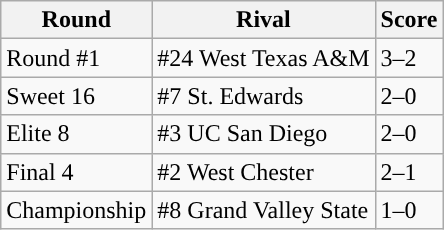<table class= "wikitable sortable">
<tr>
<th width=px>Round</th>
<th width=px>Rival</th>
<th width=px>Score</th>
</tr>
<tr>
<td>Round #1</td>
<td>#24 West Texas A&M</td>
<td>3–2 </td>
</tr>
<tr>
<td>Sweet 16</td>
<td>#7 St. Edwards</td>
<td>2–0</td>
</tr>
<tr>
<td>Elite 8</td>
<td>#3 UC San Diego</td>
<td>2–0</td>
</tr>
<tr>
<td>Final 4</td>
<td>#2 West Chester</td>
<td>2–1 </td>
</tr>
<tr>
<td>Championship</td>
<td>#8 Grand Valley State</td>
<td>1–0 </td>
</tr>
</table>
